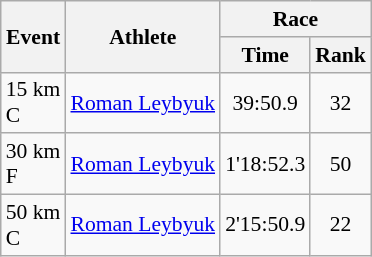<table class="wikitable" border="1" style="font-size:90%">
<tr>
<th rowspan=2>Event</th>
<th rowspan=2>Athlete</th>
<th colspan=2>Race</th>
</tr>
<tr>
<th>Time</th>
<th>Rank</th>
</tr>
<tr>
<td>15 km <br> C</td>
<td><a href='#'>Roman Leybyuk</a></td>
<td align=center>39:50.9</td>
<td align=center>32</td>
</tr>
<tr>
<td>30 km <br> F</td>
<td><a href='#'>Roman Leybyuk</a></td>
<td align=center>1'18:52.3</td>
<td align=center>50</td>
</tr>
<tr>
<td>50 km <br> C</td>
<td><a href='#'>Roman Leybyuk</a></td>
<td align=center>2'15:50.9</td>
<td align=center>22</td>
</tr>
</table>
